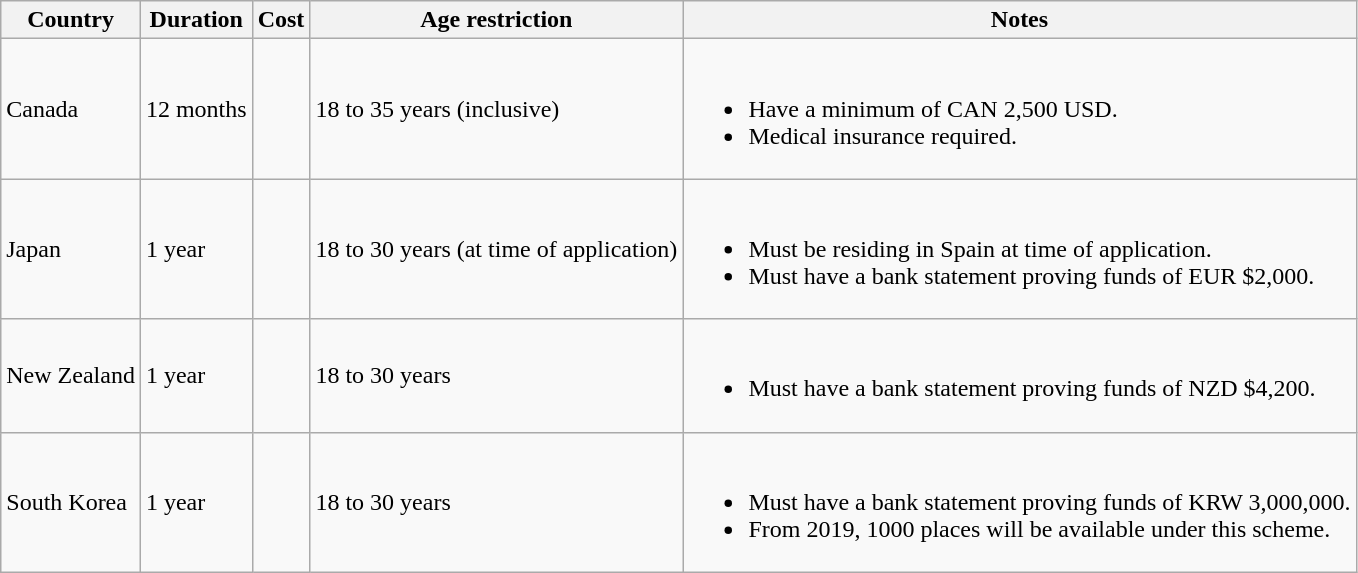<table class="wikitable">
<tr>
<th>Country</th>
<th>Duration</th>
<th>Cost</th>
<th>Age restriction</th>
<th>Notes</th>
</tr>
<tr>
<td>Canada</td>
<td>12 months</td>
<td></td>
<td>18 to 35 years (inclusive)</td>
<td><br><ul><li>Have a minimum of CAN 2,500 USD.</li><li>Medical insurance required.</li></ul></td>
</tr>
<tr>
<td>Japan</td>
<td>1 year</td>
<td></td>
<td>18 to 30 years (at time of application)</td>
<td><br><ul><li>Must be residing in Spain at time of application.</li><li>Must have a bank statement proving funds of EUR $2,000.</li></ul></td>
</tr>
<tr>
<td>New Zealand</td>
<td>1 year</td>
<td></td>
<td>18 to 30 years</td>
<td><br><ul><li>Must have a bank statement proving funds of NZD $4,200.</li></ul></td>
</tr>
<tr>
<td>South Korea</td>
<td>1 year</td>
<td></td>
<td>18 to 30 years</td>
<td><br><ul><li>Must have a bank statement proving funds of KRW 3,000,000.</li><li>From 2019, 1000 places will be available under this scheme.</li></ul></td>
</tr>
</table>
